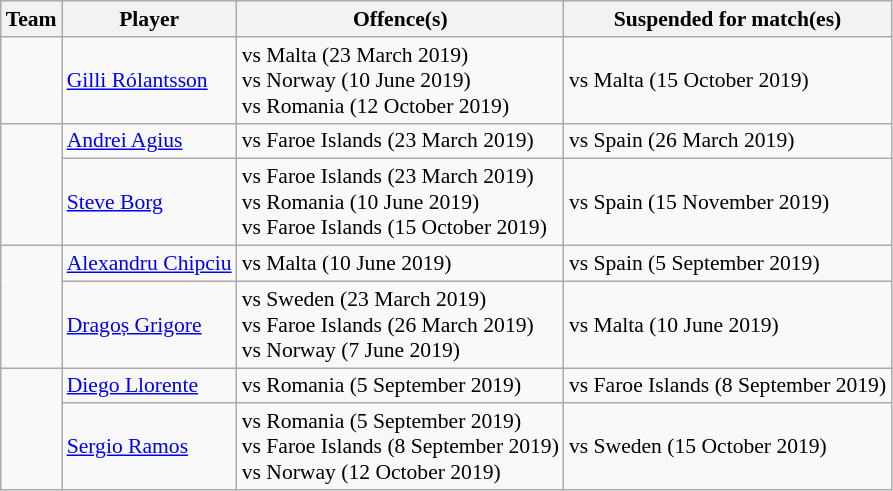<table class="wikitable" style="font-size:90%">
<tr>
<th>Team</th>
<th>Player</th>
<th>Offence(s)</th>
<th>Suspended for match(es)</th>
</tr>
<tr>
<td></td>
<td><a href='#'>Gilli Rólantsson</a></td>
<td> vs Malta (23 March 2019)<br> vs Norway (10 June 2019)<br> vs Romania (12 October 2019)</td>
<td>vs Malta (15 October 2019)</td>
</tr>
<tr>
<td rowspan=2></td>
<td><a href='#'>Andrei Agius</a></td>
<td> vs Faroe Islands (23 March 2019)</td>
<td>vs Spain (26 March 2019)</td>
</tr>
<tr>
<td><a href='#'>Steve Borg</a></td>
<td> vs Faroe Islands (23 March 2019)<br> vs Romania (10 June 2019)<br> vs Faroe Islands (15 October 2019)</td>
<td>vs Spain (15 November 2019)</td>
</tr>
<tr>
<td rowspan=2></td>
<td><a href='#'>Alexandru Chipciu</a></td>
<td> vs Malta (10 June 2019)</td>
<td>vs Spain (5 September 2019)</td>
</tr>
<tr>
<td><a href='#'>Dragoș Grigore</a></td>
<td> vs Sweden (23 March 2019)<br> vs Faroe Islands (26 March 2019)<br> vs Norway (7 June 2019)</td>
<td>vs Malta (10 June 2019)</td>
</tr>
<tr>
<td rowspan=2></td>
<td><a href='#'>Diego Llorente</a></td>
<td> vs Romania (5 September 2019)</td>
<td>vs Faroe Islands (8 September 2019)</td>
</tr>
<tr>
<td><a href='#'>Sergio Ramos</a></td>
<td> vs Romania (5 September 2019)<br> vs Faroe Islands (8 September 2019)<br> vs Norway (12 October 2019)</td>
<td>vs Sweden (15 October 2019)</td>
</tr>
</table>
